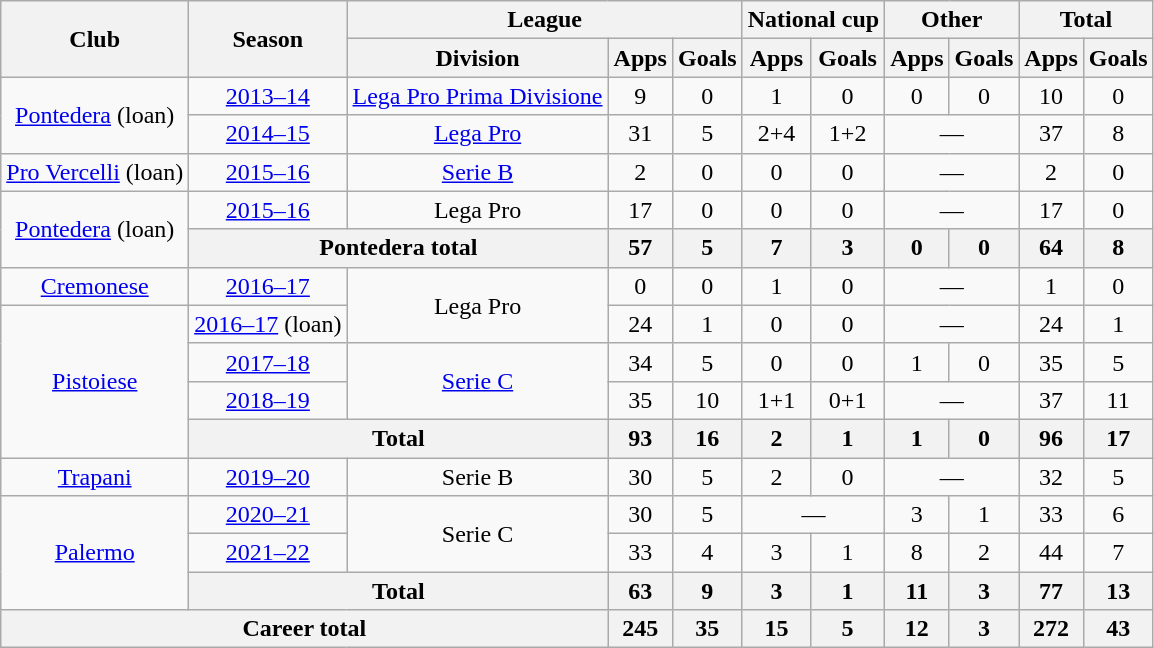<table class="wikitable" style="text-align: center;">
<tr>
<th rowspan="2">Club</th>
<th rowspan="2">Season</th>
<th colspan="3">League</th>
<th colspan="2">National cup</th>
<th colspan="2">Other</th>
<th colspan="2">Total</th>
</tr>
<tr>
<th>Division</th>
<th>Apps</th>
<th>Goals</th>
<th>Apps</th>
<th>Goals</th>
<th>Apps</th>
<th>Goals</th>
<th>Apps</th>
<th>Goals</th>
</tr>
<tr>
<td rowspan="2"><a href='#'>Pontedera</a> (loan)</td>
<td><a href='#'>2013–14</a></td>
<td><a href='#'>Lega Pro Prima Divisione</a></td>
<td>9</td>
<td>0</td>
<td>1</td>
<td>0</td>
<td>0</td>
<td>0</td>
<td>10</td>
<td>0</td>
</tr>
<tr>
<td><a href='#'>2014–15</a></td>
<td><a href='#'>Lega Pro</a></td>
<td>31</td>
<td>5</td>
<td>2+4</td>
<td>1+2</td>
<td colspan="2">—</td>
<td>37</td>
<td>8</td>
</tr>
<tr>
<td><a href='#'>Pro Vercelli</a> (loan)</td>
<td><a href='#'>2015–16</a></td>
<td><a href='#'>Serie B</a></td>
<td>2</td>
<td>0</td>
<td>0</td>
<td>0</td>
<td colspan="2">—</td>
<td>2</td>
<td>0</td>
</tr>
<tr>
<td rowspan="2"><a href='#'>Pontedera</a> (loan)</td>
<td><a href='#'>2015–16</a></td>
<td>Lega Pro</td>
<td>17</td>
<td>0</td>
<td>0</td>
<td>0</td>
<td colspan="2">—</td>
<td>17</td>
<td>0</td>
</tr>
<tr>
<th colspan="2">Pontedera total</th>
<th>57</th>
<th>5</th>
<th>7</th>
<th>3</th>
<th>0</th>
<th>0</th>
<th>64</th>
<th>8</th>
</tr>
<tr>
<td><a href='#'>Cremonese</a></td>
<td><a href='#'>2016–17</a></td>
<td rowspan="2">Lega Pro</td>
<td>0</td>
<td>0</td>
<td>1</td>
<td>0</td>
<td colspan="2">—</td>
<td>1</td>
<td>0</td>
</tr>
<tr>
<td rowspan="4"><a href='#'>Pistoiese</a></td>
<td><a href='#'>2016–17</a> (loan)</td>
<td>24</td>
<td>1</td>
<td>0</td>
<td>0</td>
<td colspan="2">—</td>
<td>24</td>
<td>1</td>
</tr>
<tr>
<td><a href='#'>2017–18</a></td>
<td rowspan="2"><a href='#'>Serie C</a></td>
<td>34</td>
<td>5</td>
<td>0</td>
<td>0</td>
<td>1</td>
<td>0</td>
<td>35</td>
<td>5</td>
</tr>
<tr>
<td><a href='#'>2018–19</a></td>
<td>35</td>
<td>10</td>
<td>1+1</td>
<td>0+1</td>
<td colspan="2">—</td>
<td>37</td>
<td>11</td>
</tr>
<tr>
<th colspan="2">Total</th>
<th>93</th>
<th>16</th>
<th>2</th>
<th>1</th>
<th>1</th>
<th>0</th>
<th>96</th>
<th>17</th>
</tr>
<tr>
<td><a href='#'>Trapani</a></td>
<td><a href='#'>2019–20</a></td>
<td>Serie B</td>
<td>30</td>
<td>5</td>
<td>2</td>
<td>0</td>
<td colspan="2">—</td>
<td>32</td>
<td>5</td>
</tr>
<tr>
<td rowspan="3"><a href='#'>Palermo</a></td>
<td><a href='#'>2020–21</a></td>
<td rowspan="2">Serie C</td>
<td>30</td>
<td>5</td>
<td colspan="2">—</td>
<td>3</td>
<td>1</td>
<td>33</td>
<td>6</td>
</tr>
<tr>
<td><a href='#'>2021–22</a></td>
<td>33</td>
<td>4</td>
<td>3</td>
<td>1</td>
<td>8</td>
<td>2</td>
<td>44</td>
<td>7</td>
</tr>
<tr>
<th colspan="2">Total</th>
<th>63</th>
<th>9</th>
<th>3</th>
<th>1</th>
<th>11</th>
<th>3</th>
<th>77</th>
<th>13</th>
</tr>
<tr>
<th colspan="3">Career total</th>
<th>245</th>
<th>35</th>
<th>15</th>
<th>5</th>
<th>12</th>
<th>3</th>
<th>272</th>
<th>43</th>
</tr>
</table>
